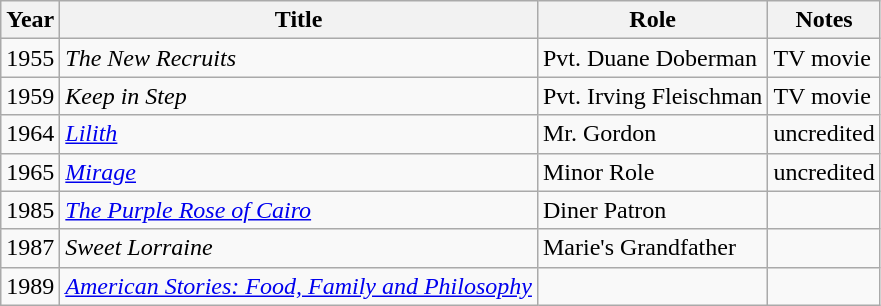<table class="wikitable">
<tr>
<th>Year</th>
<th>Title</th>
<th>Role</th>
<th>Notes</th>
</tr>
<tr>
<td>1955</td>
<td><em>The New Recruits</em></td>
<td>Pvt. Duane Doberman</td>
<td>TV movie</td>
</tr>
<tr>
<td>1959</td>
<td><em>Keep in Step</em></td>
<td>Pvt. Irving Fleischman</td>
<td>TV movie</td>
</tr>
<tr>
<td>1964</td>
<td><em><a href='#'>Lilith</a></em></td>
<td>Mr. Gordon</td>
<td>uncredited</td>
</tr>
<tr>
<td>1965</td>
<td><em><a href='#'>Mirage</a></em></td>
<td>Minor Role</td>
<td>uncredited</td>
</tr>
<tr>
<td>1985</td>
<td><em><a href='#'>The Purple Rose of Cairo</a></em></td>
<td>Diner Patron</td>
<td></td>
</tr>
<tr>
<td>1987</td>
<td><em>Sweet Lorraine</em></td>
<td>Marie's Grandfather</td>
<td></td>
</tr>
<tr>
<td>1989</td>
<td><em><a href='#'>American Stories: Food, Family and Philosophy</a></em></td>
<td></td>
<td></td>
</tr>
</table>
